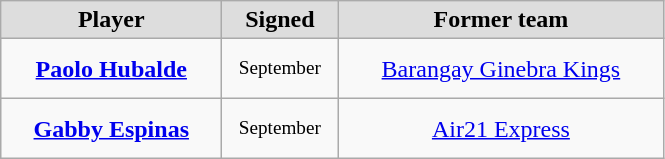<table class="wikitable" style="text-align: center">
<tr align="center" bgcolor="#dddddd">
<td style="width:140px"><strong>Player</strong></td>
<td style="width:70px"><strong>Signed</strong></td>
<td style="width:210px"><strong>Former team</strong></td>
</tr>
<tr style="height:40px">
<td><strong><a href='#'>Paolo Hubalde</a></strong></td>
<td style="font-size: 80%">September</td>
<td><a href='#'>Barangay Ginebra Kings</a></td>
</tr>
<tr style="height:40px">
<td><strong><a href='#'>Gabby Espinas</a></strong></td>
<td style="font-size: 80%">September</td>
<td><a href='#'>Air21 Express</a></td>
</tr>
</table>
